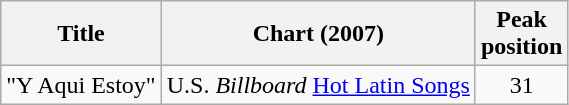<table class="wikitable">
<tr>
<th>Title</th>
<th>Chart (2007)</th>
<th>Peak<br>position</th>
</tr>
<tr>
<td>"Y Aqui Estoy"</td>
<td>U.S. <em>Billboard</em> <a href='#'>Hot Latin Songs</a></td>
<td align="center">31</td>
</tr>
</table>
